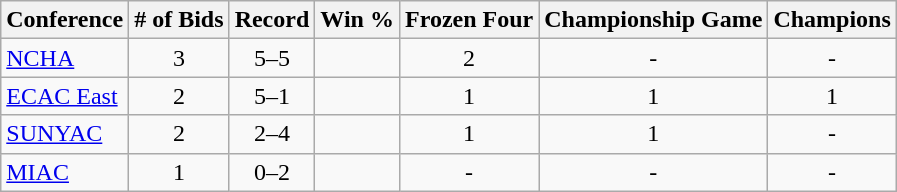<table class="wikitable sortable">
<tr>
<th>Conference</th>
<th># of Bids</th>
<th>Record</th>
<th>Win %</th>
<th>Frozen Four</th>
<th>Championship Game</th>
<th>Champions</th>
</tr>
<tr align="center">
<td align="left"><a href='#'>NCHA</a></td>
<td>3</td>
<td>5–5</td>
<td></td>
<td>2</td>
<td>-</td>
<td>-</td>
</tr>
<tr align="center">
<td align="left"><a href='#'>ECAC East</a></td>
<td>2</td>
<td>5–1</td>
<td></td>
<td>1</td>
<td>1</td>
<td>1</td>
</tr>
<tr align="center">
<td align="left"><a href='#'>SUNYAC</a></td>
<td>2</td>
<td>2–4</td>
<td></td>
<td>1</td>
<td>1</td>
<td>-</td>
</tr>
<tr align="center">
<td align="left"><a href='#'>MIAC</a></td>
<td>1</td>
<td>0–2</td>
<td></td>
<td>-</td>
<td>-</td>
<td>-</td>
</tr>
</table>
